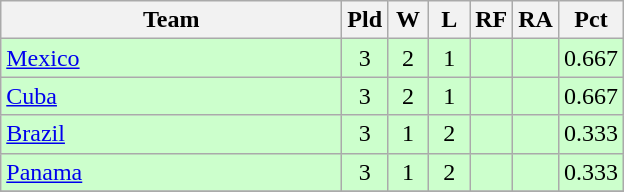<table class=wikitable style="text-align:center">
<tr>
<th width=220>Team</th>
<th width=20>Pld</th>
<th width=20>W</th>
<th width=20>L</th>
<th width=20>RF</th>
<th width=20>RA</th>
<th width=20>Pct</th>
</tr>
<tr style="background:#ccffcc;">
<td align=left><a href='#'>Mexico</a></td>
<td>3</td>
<td>2</td>
<td>1</td>
<td></td>
<td></td>
<td>0.667</td>
</tr>
<tr style="background:#ccffcc;">
<td align=left><a href='#'>Cuba</a></td>
<td>3</td>
<td>2</td>
<td>1</td>
<td></td>
<td></td>
<td>0.667</td>
</tr>
<tr style="background:#ccffcc;">
<td align=left><a href='#'>Brazil</a></td>
<td>3</td>
<td>1</td>
<td>2</td>
<td></td>
<td></td>
<td>0.333</td>
</tr>
<tr style="background:#ccffcc;">
<td align=left><a href='#'>Panama</a></td>
<td>3</td>
<td>1</td>
<td>2</td>
<td></td>
<td></td>
<td>0.333</td>
</tr>
<tr>
</tr>
</table>
